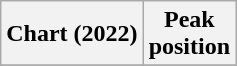<table class="wikitable sortable plainrowheaders" style="text-align:center">
<tr>
<th scope="col">Chart (2022)</th>
<th scope="col">Peak<br>position</th>
</tr>
<tr>
</tr>
</table>
